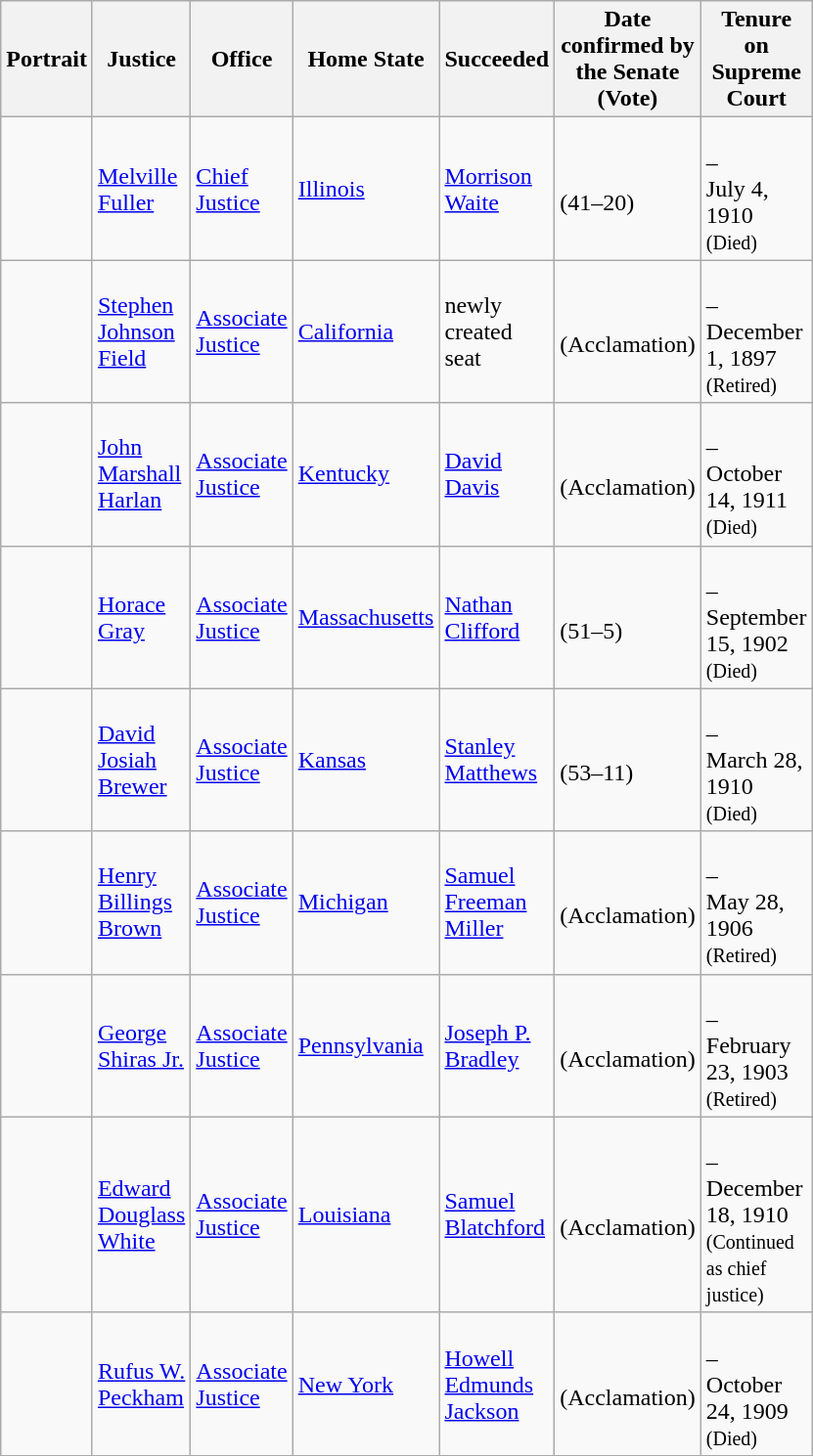<table class="wikitable sortable">
<tr>
<th scope="col" style="width: 10px;">Portrait</th>
<th scope="col" style="width: 10px;">Justice</th>
<th scope="col" style="width: 10px;">Office</th>
<th scope="col" style="width: 10px;">Home State</th>
<th scope="col" style="width: 10px;">Succeeded</th>
<th scope="col" style="width: 10px;">Date confirmed by the Senate<br>(Vote)</th>
<th scope="col" style="width: 10px;">Tenure on Supreme Court</th>
</tr>
<tr>
<td></td>
<td><a href='#'>Melville Fuller</a></td>
<td><a href='#'>Chief Justice</a></td>
<td><a href='#'>Illinois</a></td>
<td><a href='#'>Morrison Waite</a></td>
<td><br>(41–20)</td>
<td><br>–<br>July 4, 1910<br><small>(Died)</small></td>
</tr>
<tr>
<td></td>
<td><a href='#'>Stephen Johnson Field</a></td>
<td><a href='#'>Associate Justice</a></td>
<td><a href='#'>California</a></td>
<td>newly created seat</td>
<td><br>(Acclamation)</td>
<td><br>–<br>December 1, 1897<br><small>(Retired)</small></td>
</tr>
<tr>
<td></td>
<td><a href='#'>John Marshall Harlan</a></td>
<td><a href='#'>Associate Justice</a></td>
<td><a href='#'>Kentucky</a></td>
<td><a href='#'>David Davis</a></td>
<td><br>(Acclamation)</td>
<td><br>–<br>October 14, 1911<br><small>(Died)</small></td>
</tr>
<tr>
<td></td>
<td><a href='#'>Horace Gray</a></td>
<td><a href='#'>Associate Justice</a></td>
<td><a href='#'>Massachusetts</a></td>
<td><a href='#'>Nathan Clifford</a></td>
<td><br>(51–5)</td>
<td><br>–<br>September 15, 1902<br><small>(Died)</small></td>
</tr>
<tr>
<td></td>
<td><a href='#'>David Josiah Brewer</a></td>
<td><a href='#'>Associate Justice</a></td>
<td><a href='#'>Kansas</a></td>
<td><a href='#'>Stanley Matthews</a></td>
<td><br>(53–11)</td>
<td><br>–<br>March 28, 1910<br><small>(Died)</small></td>
</tr>
<tr>
<td></td>
<td><a href='#'>Henry Billings Brown</a></td>
<td><a href='#'>Associate Justice</a></td>
<td><a href='#'>Michigan</a></td>
<td><a href='#'>Samuel Freeman Miller</a></td>
<td><br>(Acclamation)</td>
<td><br>–<br>May 28, 1906<br><small>(Retired)</small></td>
</tr>
<tr>
<td></td>
<td><a href='#'>George Shiras Jr.</a></td>
<td><a href='#'>Associate Justice</a></td>
<td><a href='#'>Pennsylvania</a></td>
<td><a href='#'>Joseph P. Bradley</a></td>
<td><br>(Acclamation)</td>
<td><br>–<br>February 23, 1903<br><small>(Retired)</small></td>
</tr>
<tr>
<td></td>
<td><a href='#'>Edward Douglass White</a></td>
<td><a href='#'>Associate Justice</a></td>
<td><a href='#'>Louisiana</a></td>
<td><a href='#'>Samuel Blatchford</a></td>
<td><br>(Acclamation)</td>
<td><br>–<br>December 18, 1910<br><small><span>(Continued as chief justice)</span></small></td>
</tr>
<tr>
<td></td>
<td><a href='#'>Rufus W. Peckham</a></td>
<td><a href='#'>Associate Justice</a></td>
<td><a href='#'>New York</a></td>
<td><a href='#'>Howell Edmunds Jackson</a></td>
<td><br>(Acclamation)</td>
<td><br>–<br>October 24, 1909<br><small>(Died)</small></td>
</tr>
<tr>
</tr>
</table>
